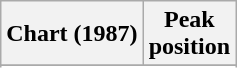<table class="wikitable sortable plainrowheaders" style="text-align:center">
<tr>
<th scope="col">Chart (1987)</th>
<th scope="col">Peak<br>position</th>
</tr>
<tr>
</tr>
<tr>
</tr>
<tr>
</tr>
</table>
